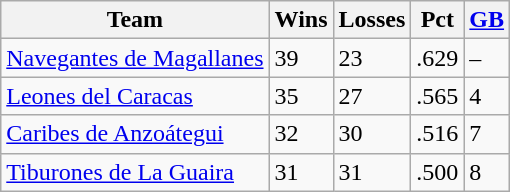<table class="wikitable">
<tr>
<th>Team</th>
<th>Wins</th>
<th>Losses</th>
<th>Pct</th>
<th><a href='#'>GB</a></th>
</tr>
<tr>
<td><a href='#'>Navegantes de Magallanes</a></td>
<td>39</td>
<td>23</td>
<td>.629</td>
<td>–</td>
</tr>
<tr>
<td><a href='#'>Leones del Caracas</a></td>
<td>35</td>
<td>27</td>
<td>.565</td>
<td>4</td>
</tr>
<tr>
<td><a href='#'>Caribes de Anzoátegui</a></td>
<td>32</td>
<td>30</td>
<td>.516</td>
<td>7</td>
</tr>
<tr>
<td><a href='#'>Tiburones de La Guaira</a></td>
<td>31</td>
<td>31</td>
<td>.500</td>
<td>8</td>
</tr>
</table>
